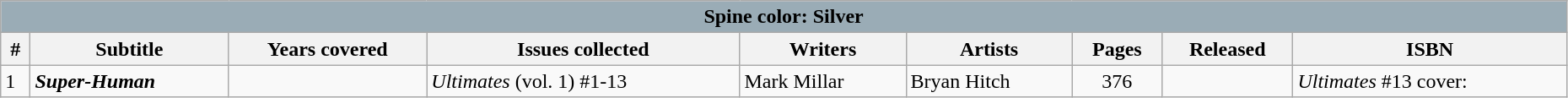<table class="wikitable sortable" width="98%">
<tr>
<th colspan=9 style="background-color: #9AACB6;">Spine color: Silver</th>
</tr>
<tr>
<th class="unsortable">#</th>
<th>Subtitle</th>
<th>Years covered</th>
<th class="unsortable">Issues collected</th>
<th class="unsortable">Writers</th>
<th class="unsortable">Artists</th>
<th class="unsortable">Pages</th>
<th>Released</th>
<th class="unsortable">ISBN</th>
</tr>
<tr>
<td>1</td>
<td><strong><em>Super-Human</em></strong></td>
<td></td>
<td><em>Ultimates</em> (vol. 1) #1-13</td>
<td>Mark Millar</td>
<td>Bryan Hitch</td>
<td style="text-align: center;">376</td>
<td></td>
<td><em>Ultimates</em> #13 cover: </td>
</tr>
</table>
